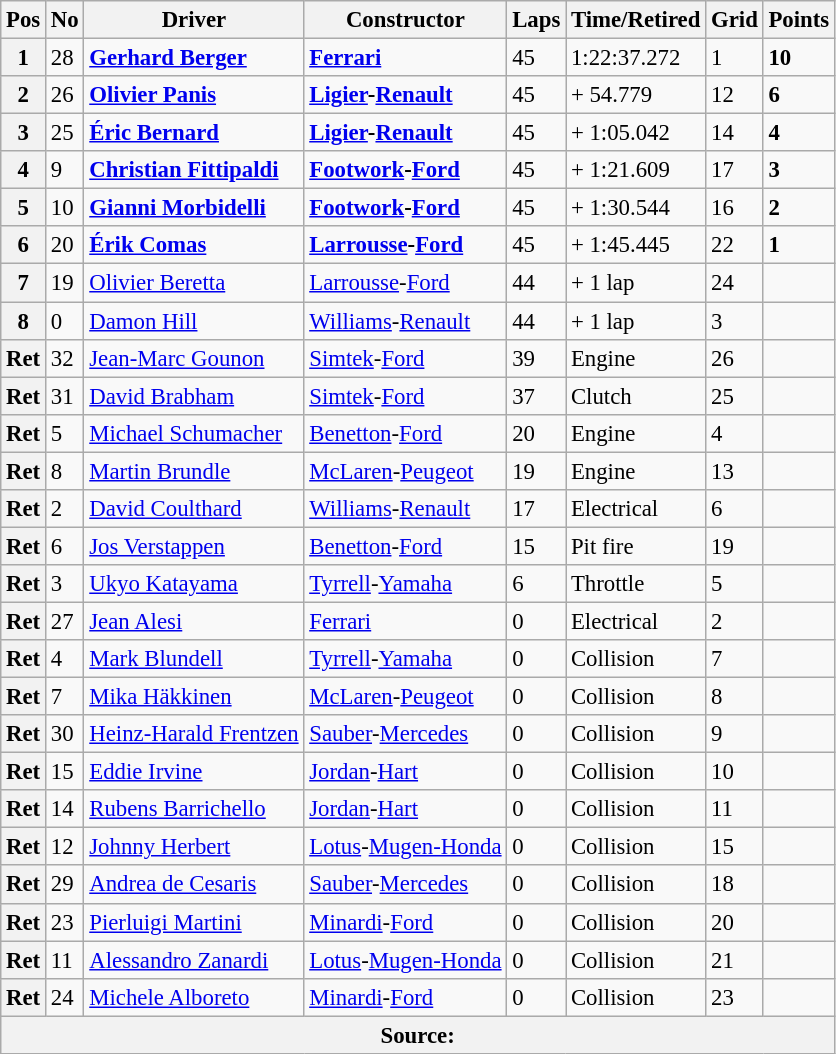<table class="wikitable" style="font-size: 95%;">
<tr>
<th>Pos</th>
<th>No</th>
<th>Driver</th>
<th>Constructor</th>
<th>Laps</th>
<th>Time/Retired</th>
<th>Grid</th>
<th>Points</th>
</tr>
<tr>
<th>1</th>
<td>28</td>
<td> <strong><a href='#'>Gerhard Berger</a></strong></td>
<td><strong><a href='#'>Ferrari</a></strong></td>
<td>45</td>
<td>1:22:37.272</td>
<td>1</td>
<td><strong>10</strong></td>
</tr>
<tr>
<th>2</th>
<td>26</td>
<td> <strong><a href='#'>Olivier Panis</a></strong></td>
<td><strong><a href='#'>Ligier</a>-<a href='#'>Renault</a></strong></td>
<td>45</td>
<td>+ 54.779</td>
<td>12</td>
<td><strong>6</strong></td>
</tr>
<tr>
<th>3</th>
<td>25</td>
<td> <strong><a href='#'>Éric Bernard</a></strong></td>
<td><strong><a href='#'>Ligier</a>-<a href='#'>Renault</a></strong></td>
<td>45</td>
<td>+ 1:05.042</td>
<td>14</td>
<td><strong>4</strong></td>
</tr>
<tr>
<th>4</th>
<td>9</td>
<td> <strong><a href='#'>Christian Fittipaldi</a></strong></td>
<td><strong><a href='#'>Footwork</a>-<a href='#'>Ford</a></strong></td>
<td>45</td>
<td>+ 1:21.609</td>
<td>17</td>
<td><strong>3</strong></td>
</tr>
<tr>
<th>5</th>
<td>10</td>
<td> <strong><a href='#'>Gianni Morbidelli</a></strong></td>
<td><strong><a href='#'>Footwork</a>-<a href='#'>Ford</a></strong></td>
<td>45</td>
<td>+ 1:30.544</td>
<td>16</td>
<td><strong>2</strong></td>
</tr>
<tr>
<th>6</th>
<td>20</td>
<td> <strong><a href='#'>Érik Comas</a></strong></td>
<td><strong><a href='#'>Larrousse</a>-<a href='#'>Ford</a></strong></td>
<td>45</td>
<td>+ 1:45.445</td>
<td>22</td>
<td><strong>1</strong></td>
</tr>
<tr>
<th>7</th>
<td>19</td>
<td> <a href='#'>Olivier Beretta</a></td>
<td><a href='#'>Larrousse</a>-<a href='#'>Ford</a></td>
<td>44</td>
<td>+ 1 lap</td>
<td>24</td>
<td> </td>
</tr>
<tr>
<th>8</th>
<td>0</td>
<td> <a href='#'>Damon Hill</a></td>
<td><a href='#'>Williams</a>-<a href='#'>Renault</a></td>
<td>44</td>
<td>+ 1 lap</td>
<td>3</td>
<td> </td>
</tr>
<tr>
<th>Ret</th>
<td>32</td>
<td> <a href='#'>Jean-Marc Gounon</a></td>
<td><a href='#'>Simtek</a>-<a href='#'>Ford</a></td>
<td>39</td>
<td>Engine</td>
<td>26</td>
<td> </td>
</tr>
<tr>
<th>Ret</th>
<td>31</td>
<td> <a href='#'>David Brabham</a></td>
<td><a href='#'>Simtek</a>-<a href='#'>Ford</a></td>
<td>37</td>
<td>Clutch</td>
<td>25</td>
<td> </td>
</tr>
<tr>
<th>Ret</th>
<td>5</td>
<td> <a href='#'>Michael Schumacher</a></td>
<td><a href='#'>Benetton</a>-<a href='#'>Ford</a></td>
<td>20</td>
<td>Engine</td>
<td>4</td>
<td> </td>
</tr>
<tr>
<th>Ret</th>
<td>8</td>
<td> <a href='#'>Martin Brundle</a></td>
<td><a href='#'>McLaren</a>-<a href='#'>Peugeot</a></td>
<td>19</td>
<td>Engine</td>
<td>13</td>
<td> </td>
</tr>
<tr>
<th>Ret</th>
<td>2</td>
<td> <a href='#'>David Coulthard</a></td>
<td><a href='#'>Williams</a>-<a href='#'>Renault</a></td>
<td>17</td>
<td>Electrical</td>
<td>6</td>
<td> </td>
</tr>
<tr>
<th>Ret</th>
<td>6</td>
<td> <a href='#'>Jos Verstappen</a></td>
<td><a href='#'>Benetton</a>-<a href='#'>Ford</a></td>
<td>15</td>
<td>Pit fire</td>
<td>19</td>
<td> </td>
</tr>
<tr>
<th>Ret</th>
<td>3</td>
<td> <a href='#'>Ukyo Katayama</a></td>
<td><a href='#'>Tyrrell</a>-<a href='#'>Yamaha</a></td>
<td>6</td>
<td>Throttle</td>
<td>5</td>
<td> </td>
</tr>
<tr>
<th>Ret</th>
<td>27</td>
<td> <a href='#'>Jean Alesi</a></td>
<td><a href='#'>Ferrari</a></td>
<td>0</td>
<td>Electrical</td>
<td>2</td>
<td> </td>
</tr>
<tr>
<th>Ret</th>
<td>4</td>
<td> <a href='#'>Mark Blundell</a></td>
<td><a href='#'>Tyrrell</a>-<a href='#'>Yamaha</a></td>
<td>0</td>
<td>Collision</td>
<td>7</td>
<td> </td>
</tr>
<tr>
<th>Ret</th>
<td>7</td>
<td> <a href='#'>Mika Häkkinen</a></td>
<td><a href='#'>McLaren</a>-<a href='#'>Peugeot</a></td>
<td>0</td>
<td>Collision</td>
<td>8</td>
<td> </td>
</tr>
<tr>
<th>Ret</th>
<td>30</td>
<td> <a href='#'>Heinz-Harald Frentzen</a></td>
<td><a href='#'>Sauber</a>-<a href='#'>Mercedes</a></td>
<td>0</td>
<td>Collision</td>
<td>9</td>
<td> </td>
</tr>
<tr>
<th>Ret</th>
<td>15</td>
<td> <a href='#'>Eddie Irvine</a></td>
<td><a href='#'>Jordan</a>-<a href='#'>Hart</a></td>
<td>0</td>
<td>Collision</td>
<td>10</td>
<td> </td>
</tr>
<tr>
<th>Ret</th>
<td>14</td>
<td> <a href='#'>Rubens Barrichello</a></td>
<td><a href='#'>Jordan</a>-<a href='#'>Hart</a></td>
<td>0</td>
<td>Collision</td>
<td>11</td>
<td> </td>
</tr>
<tr>
<th>Ret</th>
<td>12</td>
<td> <a href='#'>Johnny Herbert</a></td>
<td><a href='#'>Lotus</a>-<a href='#'>Mugen-Honda</a></td>
<td>0</td>
<td>Collision</td>
<td>15</td>
<td> </td>
</tr>
<tr>
<th>Ret</th>
<td>29</td>
<td> <a href='#'>Andrea de Cesaris</a></td>
<td><a href='#'>Sauber</a>-<a href='#'>Mercedes</a></td>
<td>0</td>
<td>Collision</td>
<td>18</td>
<td> </td>
</tr>
<tr>
<th>Ret</th>
<td>23</td>
<td> <a href='#'>Pierluigi Martini</a></td>
<td><a href='#'>Minardi</a>-<a href='#'>Ford</a></td>
<td>0</td>
<td>Collision</td>
<td>20</td>
<td> </td>
</tr>
<tr>
<th>Ret</th>
<td>11</td>
<td> <a href='#'>Alessandro Zanardi</a></td>
<td><a href='#'>Lotus</a>-<a href='#'>Mugen-Honda</a></td>
<td>0</td>
<td>Collision</td>
<td>21</td>
<td> </td>
</tr>
<tr>
<th>Ret</th>
<td>24</td>
<td> <a href='#'>Michele Alboreto</a></td>
<td><a href='#'>Minardi</a>-<a href='#'>Ford</a></td>
<td>0</td>
<td>Collision</td>
<td>23</td>
<td> </td>
</tr>
<tr>
<th colspan="8">Source:</th>
</tr>
</table>
